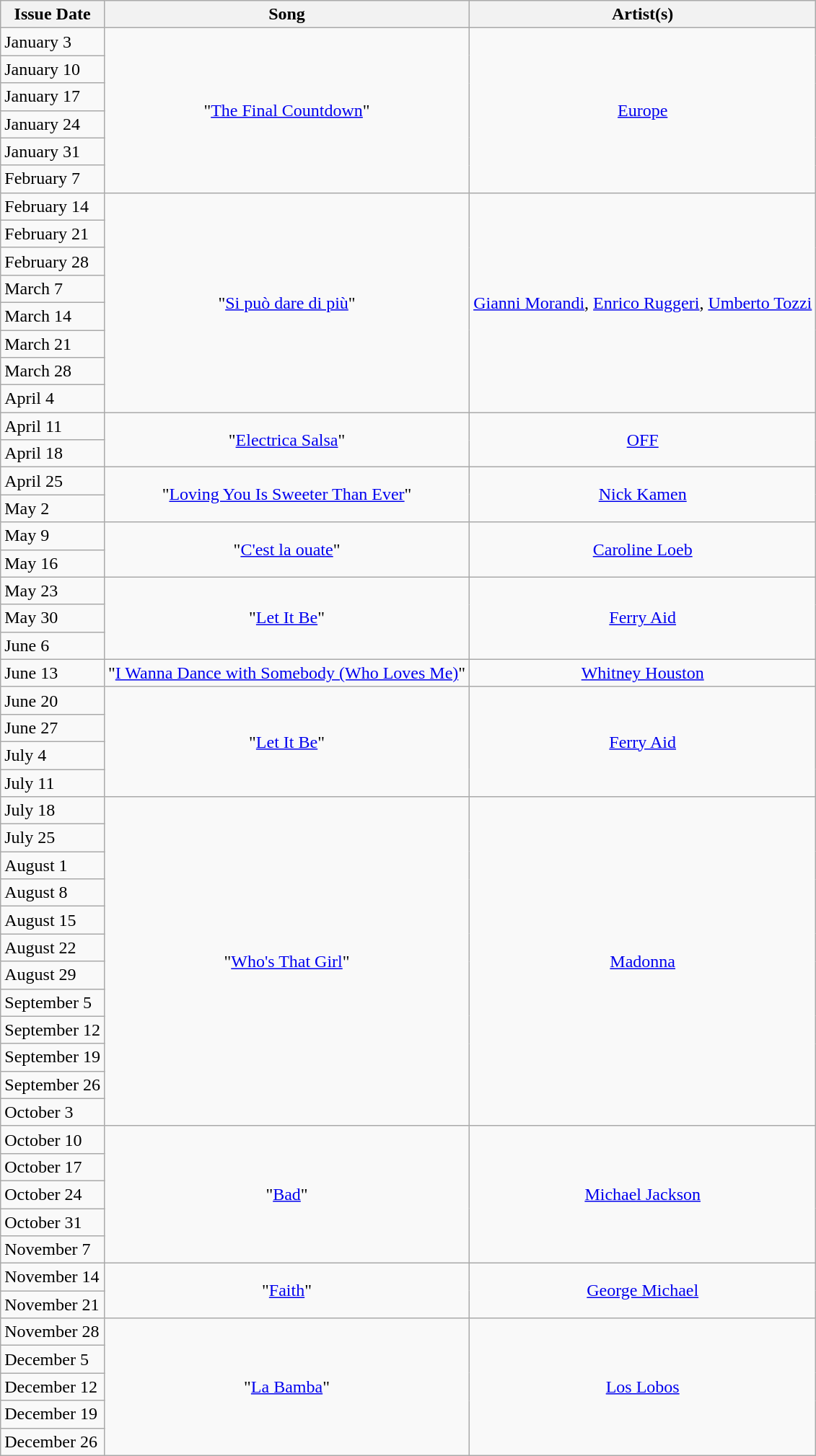<table class="wikitable">
<tr>
<th align="center">Issue Date</th>
<th align="center">Song</th>
<th align="center">Artist(s)</th>
</tr>
<tr>
<td align="left">January 3</td>
<td align="center" rowspan="6">"<a href='#'>The Final Countdown</a>"</td>
<td align="center" rowspan="6"><a href='#'>Europe</a></td>
</tr>
<tr>
<td>January 10</td>
</tr>
<tr>
<td>January 17</td>
</tr>
<tr>
<td>January 24</td>
</tr>
<tr>
<td>January 31</td>
</tr>
<tr>
<td>February 7</td>
</tr>
<tr>
<td align="left">February 14</td>
<td align="center" rowspan="8">"<a href='#'>Si può dare di più</a>"</td>
<td align="center" rowspan="8"><a href='#'>Gianni Morandi</a>, <a href='#'>Enrico Ruggeri</a>, <a href='#'>Umberto Tozzi</a></td>
</tr>
<tr>
<td>February 21</td>
</tr>
<tr>
<td>February 28</td>
</tr>
<tr>
<td>March 7</td>
</tr>
<tr>
<td>March 14</td>
</tr>
<tr>
<td>March 21</td>
</tr>
<tr>
<td>March 28</td>
</tr>
<tr>
<td>April 4</td>
</tr>
<tr>
<td align="left">April 11</td>
<td align="center" rowspan="2">"<a href='#'>Electrica Salsa</a>"</td>
<td align="center" rowspan="2"><a href='#'>OFF</a></td>
</tr>
<tr>
<td>April 18</td>
</tr>
<tr>
<td align="left">April 25</td>
<td align="center" rowspan="2">"<a href='#'>Loving You Is Sweeter Than Ever</a>"</td>
<td align="center" rowspan="2"><a href='#'>Nick Kamen</a></td>
</tr>
<tr>
<td>May 2</td>
</tr>
<tr>
<td align="left">May 9</td>
<td align="center" rowspan="2">"<a href='#'>C'est la ouate</a>"</td>
<td align="center" rowspan="2"><a href='#'>Caroline Loeb</a></td>
</tr>
<tr>
<td>May 16</td>
</tr>
<tr>
<td align="left">May 23</td>
<td align="center" rowspan="3">"<a href='#'>Let It Be</a>"</td>
<td align="center" rowspan="3"><a href='#'>Ferry Aid</a></td>
</tr>
<tr>
<td>May 30</td>
</tr>
<tr>
<td>June 6</td>
</tr>
<tr>
<td align="left">June 13</td>
<td align="center" rowspan="1">"<a href='#'>I Wanna Dance with Somebody (Who Loves Me)</a>"</td>
<td align="center" rowspan="1"><a href='#'>Whitney Houston</a></td>
</tr>
<tr>
<td align="left">June 20</td>
<td align="center" rowspan="4">"<a href='#'>Let It Be</a>"</td>
<td align="center" rowspan="4"><a href='#'>Ferry Aid</a></td>
</tr>
<tr>
<td>June 27</td>
</tr>
<tr>
<td>July 4</td>
</tr>
<tr>
<td>July 11</td>
</tr>
<tr>
<td align="left">July 18</td>
<td align="center" rowspan="12">"<a href='#'>Who's That Girl</a>"</td>
<td align="center" rowspan="12"><a href='#'>Madonna</a></td>
</tr>
<tr>
<td>July 25</td>
</tr>
<tr>
<td>August 1</td>
</tr>
<tr>
<td>August 8</td>
</tr>
<tr>
<td>August 15</td>
</tr>
<tr>
<td>August 22</td>
</tr>
<tr>
<td>August 29</td>
</tr>
<tr>
<td>September 5</td>
</tr>
<tr>
<td>September 12</td>
</tr>
<tr>
<td>September 19</td>
</tr>
<tr>
<td>September 26</td>
</tr>
<tr>
<td>October 3</td>
</tr>
<tr>
<td align="left">October 10</td>
<td align="center" rowspan="5">"<a href='#'>Bad</a>"</td>
<td align="center" rowspan="5"><a href='#'>Michael Jackson</a></td>
</tr>
<tr>
<td>October 17</td>
</tr>
<tr>
<td>October 24</td>
</tr>
<tr>
<td>October 31</td>
</tr>
<tr>
<td>November 7</td>
</tr>
<tr>
<td align="left">November 14</td>
<td align="center" rowspan="2">"<a href='#'>Faith</a>"</td>
<td align="center" rowspan="2"><a href='#'>George Michael</a></td>
</tr>
<tr>
<td>November 21</td>
</tr>
<tr>
<td align="left">November 28</td>
<td align="center" rowspan="5">"<a href='#'>La Bamba</a>"</td>
<td align="center" rowspan="5"><a href='#'>Los Lobos</a></td>
</tr>
<tr>
<td>December 5</td>
</tr>
<tr>
<td>December 12</td>
</tr>
<tr>
<td>December 19</td>
</tr>
<tr>
<td>December 26</td>
</tr>
</table>
